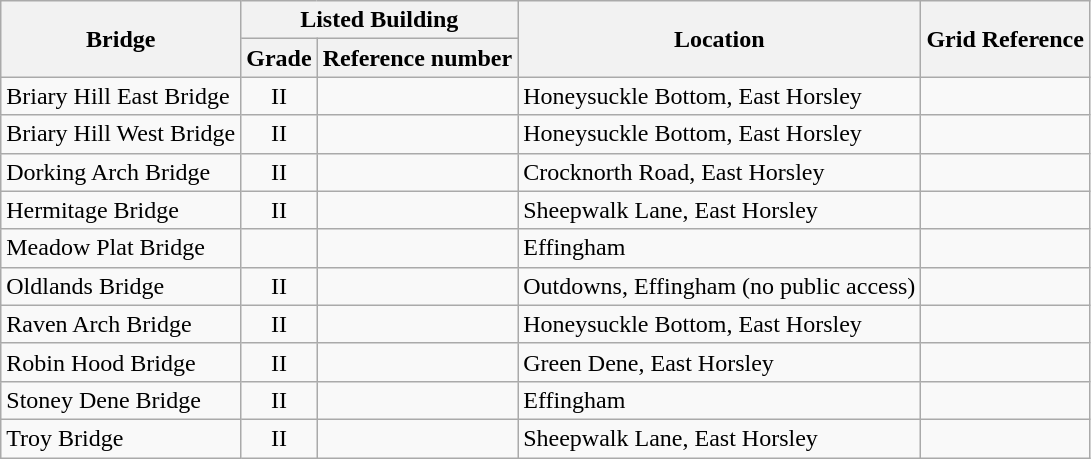<table class="wikitable">
<tr>
<th rowspan=2>Bridge</th>
<th colspan=2>Listed Building</th>
<th rowspan=2>Location</th>
<th rowspan=2>Grid Reference</th>
</tr>
<tr>
<th>Grade</th>
<th>Reference number</th>
</tr>
<tr>
<td>Briary Hill East Bridge</td>
<td align=center>II</td>
<td></td>
<td>Honeysuckle Bottom, East Horsley</td>
<td></td>
</tr>
<tr>
<td>Briary Hill West Bridge</td>
<td align=center>II</td>
<td></td>
<td>Honeysuckle Bottom, East Horsley</td>
<td></td>
</tr>
<tr>
<td>Dorking Arch Bridge</td>
<td align=center>II</td>
<td></td>
<td>Crocknorth Road, East Horsley</td>
<td></td>
</tr>
<tr>
<td>Hermitage Bridge</td>
<td align=center>II</td>
<td></td>
<td>Sheepwalk Lane, East Horsley</td>
<td></td>
</tr>
<tr>
<td>Meadow Plat Bridge</td>
<td></td>
<td></td>
<td>Effingham</td>
<td></td>
</tr>
<tr>
<td>Oldlands Bridge</td>
<td align=center>II</td>
<td></td>
<td>Outdowns, Effingham (no public access)</td>
<td></td>
</tr>
<tr>
<td>Raven Arch Bridge</td>
<td align=center>II</td>
<td></td>
<td>Honeysuckle Bottom, East Horsley</td>
<td></td>
</tr>
<tr>
<td>Robin Hood Bridge</td>
<td align=center>II</td>
<td></td>
<td>Green Dene, East Horsley</td>
<td></td>
</tr>
<tr>
<td>Stoney Dene Bridge</td>
<td align=center>II</td>
<td></td>
<td>Effingham</td>
<td></td>
</tr>
<tr>
<td>Troy Bridge</td>
<td align=center>II</td>
<td></td>
<td>Sheepwalk Lane, East Horsley</td>
<td></td>
</tr>
</table>
